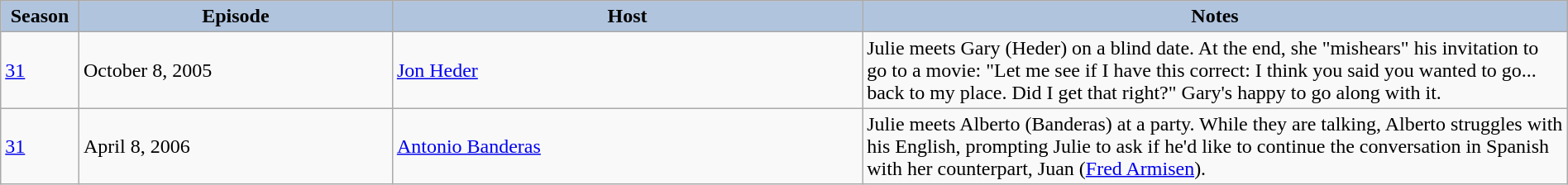<table class="wikitable" style="width:100%">
<tr>
<th style="background:#B0C4DE;" width="5%">Season</th>
<th style="background:#B0C4DE;" width="20%">Episode</th>
<th style="background:#B0C4DE;" width="30%">Host</th>
<th style="background:#B0C4DE;" width="45%">Notes</th>
</tr>
<tr>
<td><a href='#'>31</a></td>
<td>October 8, 2005</td>
<td><a href='#'>Jon Heder</a></td>
<td>Julie meets Gary (Heder) on a blind date. At the end, she "mishears" his invitation to go to a movie: "Let me see if I have this correct: I think you said you wanted to go... back to my place. Did I get that right?" Gary's happy to go along with it.</td>
</tr>
<tr>
<td><a href='#'>31</a></td>
<td>April 8, 2006</td>
<td><a href='#'>Antonio Banderas</a></td>
<td>Julie meets Alberto (Banderas) at a party. While they are talking, Alberto struggles with his English, prompting Julie to ask if he'd like to continue the conversation in Spanish with her counterpart, Juan (<a href='#'>Fred Armisen</a>).</td>
</tr>
</table>
